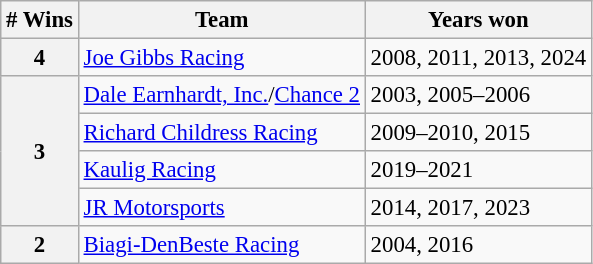<table class="wikitable" style="font-size: 95%;">
<tr>
<th># Wins</th>
<th>Team</th>
<th>Years won</th>
</tr>
<tr>
<th>4</th>
<td><a href='#'>Joe Gibbs Racing</a></td>
<td>2008, 2011, 2013, 2024</td>
</tr>
<tr>
<th rowspan="4">3</th>
<td><a href='#'>Dale Earnhardt, Inc.</a>/<a href='#'>Chance 2</a></td>
<td>2003, 2005–2006</td>
</tr>
<tr>
<td><a href='#'>Richard Childress Racing</a></td>
<td>2009–2010, 2015</td>
</tr>
<tr>
<td><a href='#'>Kaulig Racing</a></td>
<td>2019–2021</td>
</tr>
<tr>
<td><a href='#'>JR Motorsports</a></td>
<td>2014, 2017, 2023</td>
</tr>
<tr>
<th>2</th>
<td><a href='#'>Biagi-DenBeste Racing</a></td>
<td>2004, 2016</td>
</tr>
</table>
